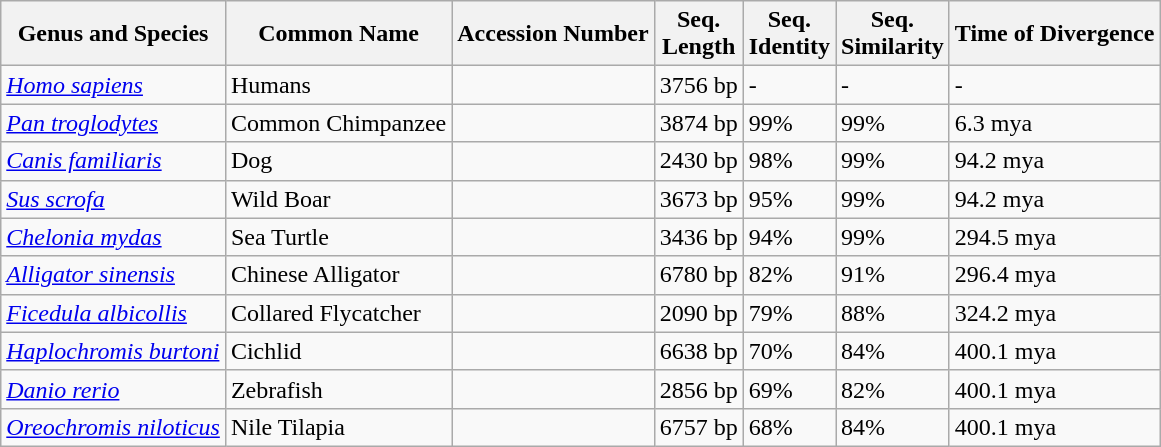<table class="sortable wikitable">
<tr>
<th><strong>Genus and Species</strong></th>
<th><strong>Common Name</strong></th>
<th><strong>Accession Number</strong></th>
<th><strong>Seq.<br>Length</strong></th>
<th><strong>Seq.<br>Identity</strong></th>
<th><strong>Seq.<br>Similarity</strong></th>
<th><strong>Time of Divergence</strong></th>
</tr>
<tr>
<td><a href='#'><em>Homo sapiens</em></a></td>
<td>Humans</td>
<td></td>
<td>3756 bp</td>
<td>-</td>
<td>-</td>
<td>-</td>
</tr>
<tr>
<td><em><a href='#'>Pan troglodytes</a></em></td>
<td>Common Chimpanzee</td>
<td></td>
<td>3874 bp</td>
<td>99%</td>
<td>99%</td>
<td>6.3 mya</td>
</tr>
<tr>
<td><em><a href='#'>Canis familiaris</a></em></td>
<td>Dog</td>
<td></td>
<td>2430 bp</td>
<td>98%</td>
<td>99%</td>
<td>94.2 mya</td>
</tr>
<tr>
<td><em><a href='#'>Sus scrofa</a></em></td>
<td>Wild Boar</td>
<td></td>
<td>3673 bp</td>
<td>95%</td>
<td>99%</td>
<td>94.2 mya</td>
</tr>
<tr>
<td><em><a href='#'>Chelonia mydas</a></em></td>
<td>Sea Turtle</td>
<td></td>
<td>3436 bp</td>
<td>94%</td>
<td>99%</td>
<td>294.5 mya</td>
</tr>
<tr>
<td><em><a href='#'>Alligator sinensis</a></em></td>
<td>Chinese Alligator</td>
<td></td>
<td>6780 bp</td>
<td>82%</td>
<td>91%</td>
<td>296.4 mya</td>
</tr>
<tr>
<td><em><a href='#'>Ficedula albicollis</a></em></td>
<td>Collared Flycatcher</td>
<td></td>
<td>2090 bp</td>
<td>79%</td>
<td>88%</td>
<td>324.2 mya</td>
</tr>
<tr>
<td><em><a href='#'>Haplochromis burtoni</a></em></td>
<td>Cichlid</td>
<td></td>
<td>6638 bp</td>
<td>70%</td>
<td>84%</td>
<td>400.1 mya</td>
</tr>
<tr>
<td><em><a href='#'>Danio rerio</a></em></td>
<td>Zebrafish</td>
<td></td>
<td>2856 bp</td>
<td>69%</td>
<td>82%</td>
<td>400.1 mya</td>
</tr>
<tr>
<td><em><a href='#'>Oreochromis niloticus</a></em></td>
<td>Nile Tilapia</td>
<td></td>
<td>6757 bp</td>
<td>68%</td>
<td>84%</td>
<td>400.1 mya</td>
</tr>
</table>
